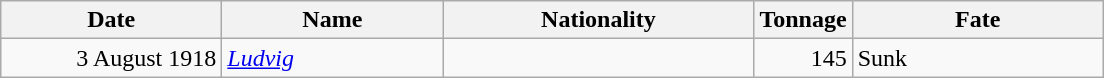<table class="wikitable sortable">
<tr>
<th width="140px">Date</th>
<th width="140px">Name</th>
<th width="200px">Nationality</th>
<th width="25px">Tonnage</th>
<th width="160px">Fate</th>
</tr>
<tr>
<td align="right">3 August 1918</td>
<td align="left"><a href='#'><em>Ludvig</em></a></td>
<td align="left"></td>
<td align="right">145</td>
<td align="left">Sunk</td>
</tr>
</table>
